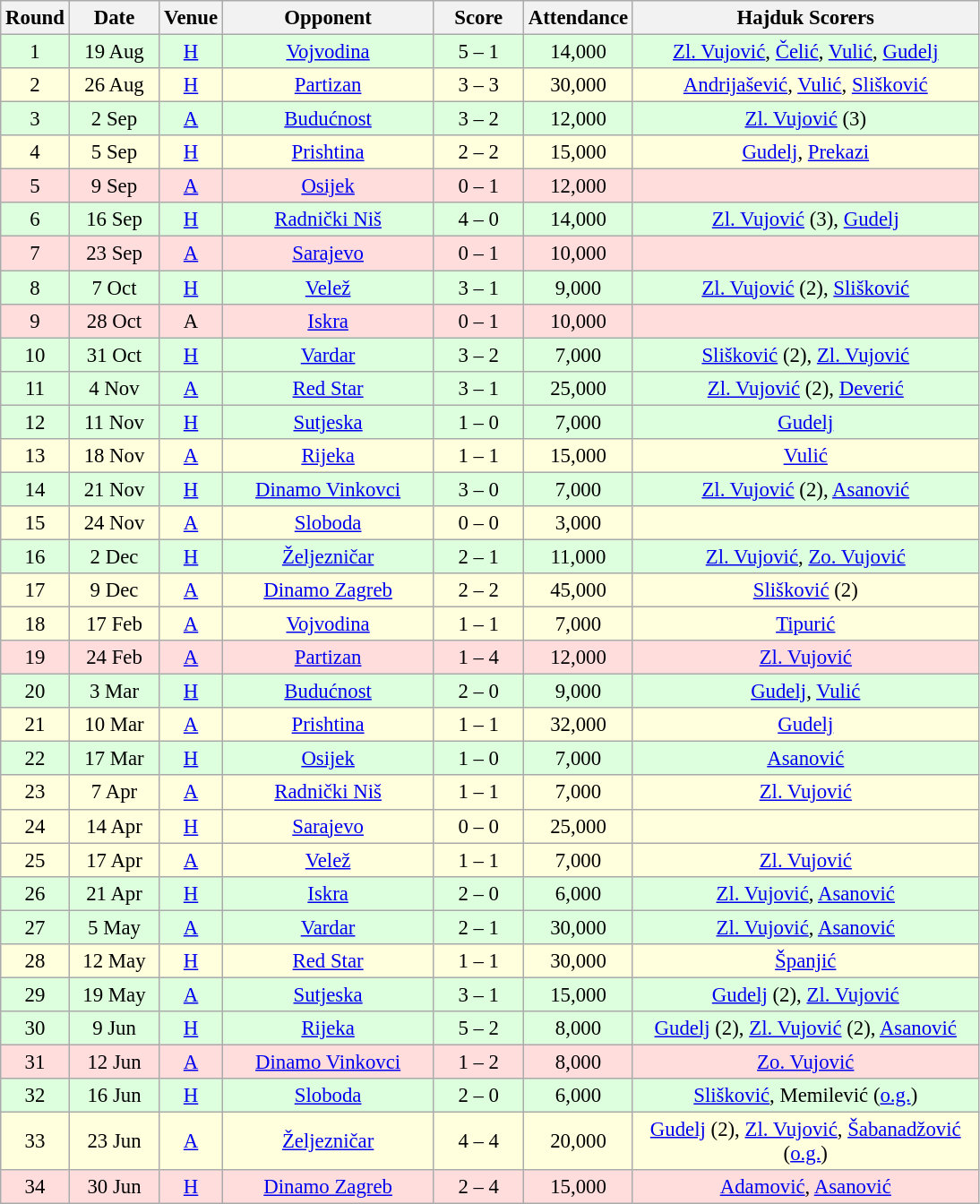<table class="wikitable sortable" style="text-align: center; font-size:95%;">
<tr>
<th width="30">Round</th>
<th width="60">Date</th>
<th width="20">Venue</th>
<th width="150">Opponent</th>
<th width="60">Score</th>
<th width="60">Attendance</th>
<th width="250">Hajduk Scorers</th>
</tr>
<tr bgcolor="#ddffdd">
<td>1</td>
<td>19 Aug</td>
<td><a href='#'>H</a></td>
<td><a href='#'>Vojvodina</a></td>
<td>5 – 1</td>
<td>14,000</td>
<td><a href='#'>Zl. Vujović</a>, <a href='#'>Čelić</a>, <a href='#'>Vulić</a>, <a href='#'>Gudelj</a></td>
</tr>
<tr bgcolor="#ffffdd">
<td>2</td>
<td>26 Aug</td>
<td><a href='#'>H</a></td>
<td><a href='#'>Partizan</a></td>
<td>3 – 3</td>
<td>30,000</td>
<td><a href='#'>Andrijašević</a>, <a href='#'>Vulić</a>, <a href='#'>Slišković</a></td>
</tr>
<tr bgcolor="#ddffdd">
<td>3</td>
<td>2 Sep</td>
<td><a href='#'>A</a></td>
<td><a href='#'>Budućnost</a></td>
<td>3 – 2</td>
<td>12,000</td>
<td><a href='#'>Zl. Vujović</a> (3)</td>
</tr>
<tr bgcolor="#ffffdd">
<td>4</td>
<td>5 Sep</td>
<td><a href='#'>H</a></td>
<td><a href='#'>Prishtina</a></td>
<td>2 – 2</td>
<td>15,000</td>
<td><a href='#'>Gudelj</a>, <a href='#'>Prekazi</a></td>
</tr>
<tr bgcolor="#ffdddd">
<td>5</td>
<td>9 Sep</td>
<td><a href='#'>A</a></td>
<td><a href='#'>Osijek</a></td>
<td>0 – 1</td>
<td>12,000</td>
<td></td>
</tr>
<tr bgcolor="#ddffdd">
<td>6</td>
<td>16 Sep</td>
<td><a href='#'>H</a></td>
<td><a href='#'>Radnički Niš</a></td>
<td>4 – 0</td>
<td>14,000</td>
<td><a href='#'>Zl. Vujović</a> (3), <a href='#'>Gudelj</a></td>
</tr>
<tr bgcolor="#ffdddd">
<td>7</td>
<td>23 Sep</td>
<td><a href='#'>A</a></td>
<td><a href='#'>Sarajevo</a></td>
<td>0 – 1</td>
<td>10,000</td>
<td></td>
</tr>
<tr bgcolor="#ddffdd">
<td>8</td>
<td>7 Oct</td>
<td><a href='#'>H</a></td>
<td><a href='#'>Velež</a></td>
<td>3 – 1</td>
<td>9,000</td>
<td><a href='#'>Zl. Vujović</a> (2), <a href='#'>Slišković</a></td>
</tr>
<tr bgcolor="#ffdddd">
<td>9</td>
<td>28 Oct</td>
<td>A</td>
<td><a href='#'>Iskra</a></td>
<td>0 – 1</td>
<td>10,000</td>
<td></td>
</tr>
<tr bgcolor="#ddffdd">
<td>10</td>
<td>31 Oct</td>
<td><a href='#'>H</a></td>
<td><a href='#'>Vardar</a></td>
<td>3 – 2</td>
<td>7,000</td>
<td><a href='#'>Slišković</a> (2), <a href='#'>Zl. Vujović</a></td>
</tr>
<tr bgcolor="#ddffdd">
<td>11</td>
<td>4 Nov</td>
<td><a href='#'>A</a></td>
<td><a href='#'>Red Star</a></td>
<td>3 – 1</td>
<td>25,000</td>
<td><a href='#'>Zl. Vujović</a> (2), <a href='#'>Deverić</a></td>
</tr>
<tr bgcolor="#ddffdd">
<td>12</td>
<td>11 Nov</td>
<td><a href='#'>H</a></td>
<td><a href='#'>Sutjeska</a></td>
<td>1 – 0</td>
<td>7,000</td>
<td><a href='#'>Gudelj</a></td>
</tr>
<tr bgcolor="#ffffdd">
<td>13</td>
<td>18 Nov</td>
<td><a href='#'>A</a></td>
<td><a href='#'>Rijeka</a></td>
<td>1 – 1</td>
<td>15,000</td>
<td><a href='#'>Vulić</a></td>
</tr>
<tr bgcolor="#ddffdd">
<td>14</td>
<td>21 Nov</td>
<td><a href='#'>H</a></td>
<td><a href='#'>Dinamo Vinkovci</a></td>
<td>3 – 0</td>
<td>7,000</td>
<td><a href='#'>Zl. Vujović</a> (2), <a href='#'>Asanović</a></td>
</tr>
<tr bgcolor="#ffffdd">
<td>15</td>
<td>24 Nov</td>
<td><a href='#'>A</a></td>
<td><a href='#'>Sloboda</a></td>
<td>0 – 0</td>
<td>3,000</td>
<td></td>
</tr>
<tr bgcolor="#ddffdd">
<td>16</td>
<td>2 Dec</td>
<td><a href='#'>H</a></td>
<td><a href='#'>Željezničar</a></td>
<td>2 – 1</td>
<td>11,000</td>
<td><a href='#'>Zl. Vujović</a>, <a href='#'>Zo. Vujović</a></td>
</tr>
<tr bgcolor="#ffffdd">
<td>17</td>
<td>9 Dec</td>
<td><a href='#'>A</a></td>
<td><a href='#'>Dinamo Zagreb</a></td>
<td>2 – 2</td>
<td>45,000</td>
<td><a href='#'>Slišković</a> (2)</td>
</tr>
<tr bgcolor="#ffffdd">
<td>18</td>
<td>17 Feb</td>
<td><a href='#'>A</a></td>
<td><a href='#'>Vojvodina</a></td>
<td>1 – 1</td>
<td>7,000</td>
<td><a href='#'>Tipurić</a></td>
</tr>
<tr bgcolor="#ffdddd">
<td>19</td>
<td>24 Feb</td>
<td><a href='#'>A</a></td>
<td><a href='#'>Partizan</a></td>
<td>1 – 4</td>
<td>12,000</td>
<td><a href='#'>Zl. Vujović</a></td>
</tr>
<tr bgcolor="#ddffdd">
<td>20</td>
<td>3 Mar</td>
<td><a href='#'>H</a></td>
<td><a href='#'>Budućnost</a></td>
<td>2 – 0</td>
<td>9,000</td>
<td><a href='#'>Gudelj</a>, <a href='#'>Vulić</a></td>
</tr>
<tr bgcolor="#ffffdd">
<td>21</td>
<td>10 Mar</td>
<td><a href='#'>A</a></td>
<td><a href='#'>Prishtina</a></td>
<td>1 – 1</td>
<td>32,000</td>
<td><a href='#'>Gudelj</a></td>
</tr>
<tr bgcolor="#ddffdd">
<td>22</td>
<td>17 Mar</td>
<td><a href='#'>H</a></td>
<td><a href='#'>Osijek</a></td>
<td>1 – 0</td>
<td>7,000</td>
<td><a href='#'>Asanović</a></td>
</tr>
<tr bgcolor="#ffffdd">
<td>23</td>
<td>7 Apr</td>
<td><a href='#'>A</a></td>
<td><a href='#'>Radnički Niš</a></td>
<td>1 – 1</td>
<td>7,000</td>
<td><a href='#'>Zl. Vujović</a></td>
</tr>
<tr bgcolor="#ffffdd">
<td>24</td>
<td>14 Apr</td>
<td><a href='#'>H</a></td>
<td><a href='#'>Sarajevo</a></td>
<td>0 – 0</td>
<td>25,000</td>
<td></td>
</tr>
<tr bgcolor="#ffffdd">
<td>25</td>
<td>17 Apr</td>
<td><a href='#'>A</a></td>
<td><a href='#'>Velež</a></td>
<td>1 – 1</td>
<td>7,000</td>
<td><a href='#'>Zl. Vujović</a></td>
</tr>
<tr bgcolor="#ddffdd">
<td>26</td>
<td>21 Apr</td>
<td><a href='#'>H</a></td>
<td><a href='#'>Iskra</a></td>
<td>2 – 0</td>
<td>6,000</td>
<td><a href='#'>Zl. Vujović</a>, <a href='#'>Asanović</a></td>
</tr>
<tr bgcolor="#ddffdd">
<td>27</td>
<td>5 May</td>
<td><a href='#'>A</a></td>
<td><a href='#'>Vardar</a></td>
<td>2 – 1</td>
<td>30,000</td>
<td><a href='#'>Zl. Vujović</a>, <a href='#'>Asanović</a></td>
</tr>
<tr bgcolor="#ffffdd">
<td>28</td>
<td>12 May</td>
<td><a href='#'>H</a></td>
<td><a href='#'>Red Star</a></td>
<td>1 – 1</td>
<td>30,000</td>
<td><a href='#'>Španjić</a></td>
</tr>
<tr bgcolor="#ddffdd">
<td>29</td>
<td>19 May</td>
<td><a href='#'>A</a></td>
<td><a href='#'>Sutjeska</a></td>
<td>3 – 1</td>
<td>15,000</td>
<td><a href='#'>Gudelj</a> (2), <a href='#'>Zl. Vujović</a></td>
</tr>
<tr bgcolor="#ddffdd">
<td>30</td>
<td>9 Jun</td>
<td><a href='#'>H</a></td>
<td><a href='#'>Rijeka</a></td>
<td>5 – 2</td>
<td>8,000</td>
<td><a href='#'>Gudelj</a> (2), <a href='#'>Zl. Vujović</a> (2), <a href='#'>Asanović</a></td>
</tr>
<tr bgcolor="#ffdddd">
<td>31</td>
<td>12 Jun</td>
<td><a href='#'>A</a></td>
<td><a href='#'>Dinamo Vinkovci</a></td>
<td>1 – 2</td>
<td>8,000</td>
<td><a href='#'>Zo. Vujović</a></td>
</tr>
<tr bgcolor="#ddffdd">
<td>32</td>
<td>16 Jun</td>
<td><a href='#'>H</a></td>
<td><a href='#'>Sloboda</a></td>
<td>2 – 0</td>
<td>6,000</td>
<td><a href='#'>Slišković</a>, Memilević (<a href='#'>o.g.</a>)</td>
</tr>
<tr bgcolor="#ffffdd">
<td>33</td>
<td>23 Jun</td>
<td><a href='#'>A</a></td>
<td><a href='#'>Željezničar</a></td>
<td>4 – 4</td>
<td>20,000</td>
<td><a href='#'>Gudelj</a> (2), <a href='#'>Zl. Vujović</a>, <a href='#'>Šabanadžović</a> (<a href='#'>o.g.</a>)</td>
</tr>
<tr bgcolor="#ffdddd">
<td>34</td>
<td>30 Jun</td>
<td><a href='#'>H</a></td>
<td><a href='#'>Dinamo Zagreb</a></td>
<td>2 – 4</td>
<td>15,000</td>
<td><a href='#'>Adamović</a>, <a href='#'>Asanović</a></td>
</tr>
</table>
